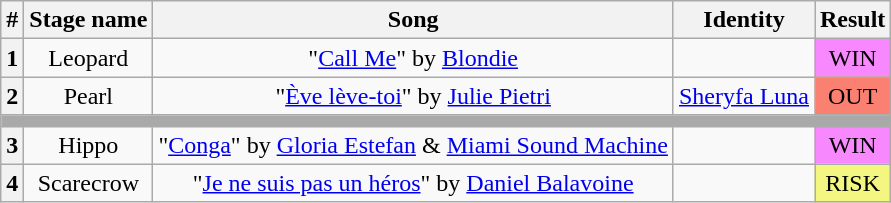<table class="wikitable plainrowheaders" style="text-align: center;">
<tr>
<th>#</th>
<th>Stage name</th>
<th>Song</th>
<th>Identity</th>
<th>Result</th>
</tr>
<tr>
<th>1</th>
<td>Leopard</td>
<td>"<a href='#'>Call Me</a>" by <a href='#'>Blondie</a></td>
<td></td>
<td bgcolor="#F888FD">WIN</td>
</tr>
<tr>
<th>2</th>
<td>Pearl</td>
<td>"<a href='#'>Ève lève-toi</a>" by <a href='#'>Julie Pietri</a></td>
<td><a href='#'>Sheryfa Luna</a></td>
<td bgcolor="salmon">OUT</td>
</tr>
<tr>
<td colspan="5" style="background:darkgray"></td>
</tr>
<tr>
<th>3</th>
<td>Hippo</td>
<td>"<a href='#'>Conga</a>" by <a href='#'>Gloria Estefan</a> & <a href='#'>Miami Sound Machine</a></td>
<td></td>
<td bgcolor="#F888FD">WIN</td>
</tr>
<tr>
<th>4</th>
<td>Scarecrow</td>
<td>"<a href='#'>Je ne suis pas un héros</a>" by <a href='#'>Daniel Balavoine</a></td>
<td></td>
<td bgcolor="#F3F781">RISK</td>
</tr>
</table>
